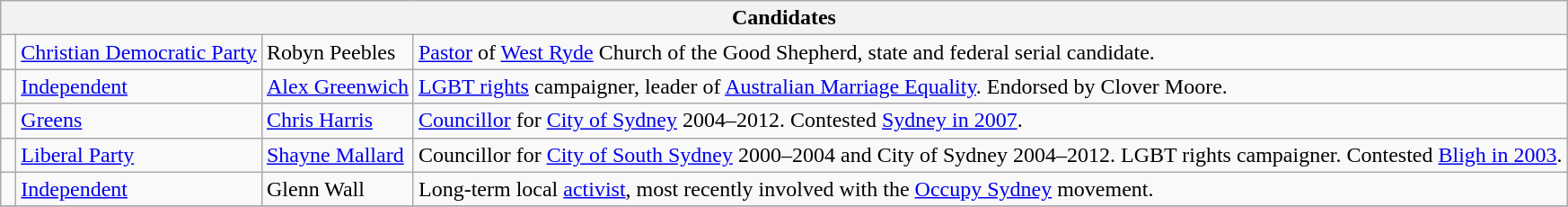<table class="wikitable">
<tr>
<th colspan=4>Candidates</th>
</tr>
<tr>
<td> </td>
<td><a href='#'>Christian Democratic Party</a></td>
<td>Robyn Peebles</td>
<td><a href='#'>Pastor</a> of <a href='#'>West Ryde</a> Church of the Good Shepherd, state and federal serial candidate.</td>
</tr>
<tr>
<td> </td>
<td><a href='#'>Independent</a></td>
<td><a href='#'>Alex Greenwich</a></td>
<td><a href='#'>LGBT rights</a> campaigner, leader of <a href='#'>Australian Marriage Equality</a>. Endorsed by Clover Moore.</td>
</tr>
<tr>
<td> </td>
<td><a href='#'>Greens</a></td>
<td><a href='#'>Chris Harris</a></td>
<td><a href='#'>Councillor</a> for <a href='#'>City of Sydney</a> 2004–2012. Contested <a href='#'>Sydney in 2007</a>.</td>
</tr>
<tr>
<td> </td>
<td><a href='#'>Liberal Party</a></td>
<td><a href='#'>Shayne Mallard</a></td>
<td>Councillor for <a href='#'>City of South Sydney</a> 2000–2004 and City of Sydney 2004–2012. LGBT rights campaigner. Contested <a href='#'>Bligh in 2003</a>.</td>
</tr>
<tr>
<td> </td>
<td><a href='#'>Independent</a></td>
<td>Glenn Wall</td>
<td>Long-term local <a href='#'>activist</a>, most recently involved with the <a href='#'>Occupy Sydney</a> movement.</td>
</tr>
<tr>
</tr>
</table>
